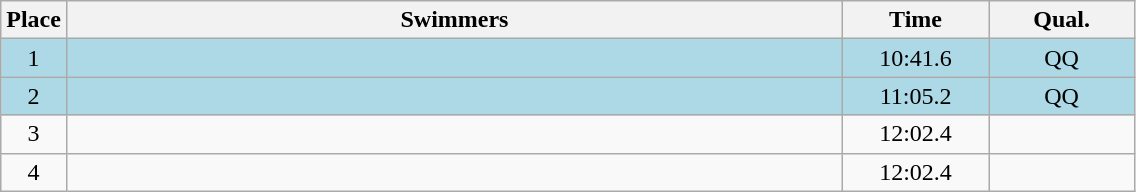<table class=wikitable style="text-align:center">
<tr>
<th>Place</th>
<th width=510>Swimmers</th>
<th width=90>Time</th>
<th width=90>Qual.</th>
</tr>
<tr bgcolor=lightblue>
<td>1</td>
<td align=left></td>
<td>10:41.6</td>
<td>QQ</td>
</tr>
<tr bgcolor=lightblue>
<td>2</td>
<td align=left></td>
<td>11:05.2</td>
<td>QQ</td>
</tr>
<tr>
<td>3</td>
<td align=left></td>
<td>12:02.4</td>
<td></td>
</tr>
<tr>
<td>4</td>
<td align=left></td>
<td>12:02.4</td>
<td></td>
</tr>
</table>
